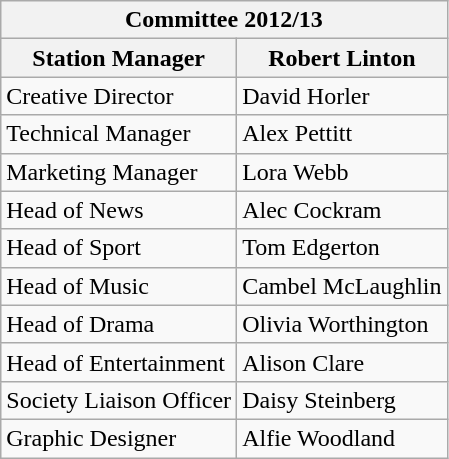<table class="wikitable collapsible collapsed">
<tr>
<th colspan="2">Committee 2012/13</th>
</tr>
<tr>
<th>Station Manager</th>
<th>Robert Linton</th>
</tr>
<tr>
<td>Creative Director</td>
<td>David Horler</td>
</tr>
<tr>
<td>Technical Manager</td>
<td>Alex Pettitt</td>
</tr>
<tr>
<td>Marketing Manager</td>
<td>Lora Webb</td>
</tr>
<tr>
<td>Head of News</td>
<td>Alec Cockram</td>
</tr>
<tr>
<td>Head of Sport</td>
<td>Tom Edgerton</td>
</tr>
<tr>
<td>Head of Music</td>
<td>Cambel McLaughlin</td>
</tr>
<tr>
<td>Head of Drama</td>
<td>Olivia Worthington</td>
</tr>
<tr>
<td>Head of Entertainment</td>
<td>Alison Clare</td>
</tr>
<tr>
<td>Society Liaison Officer</td>
<td>Daisy Steinberg</td>
</tr>
<tr>
<td>Graphic Designer</td>
<td>Alfie Woodland</td>
</tr>
</table>
